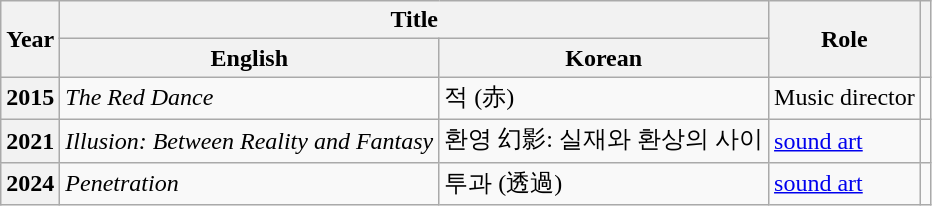<table class="wikitable sortable plainrowheaders">
<tr>
<th rowspan="2" scope="col">Year</th>
<th colspan="2" scope="col">Title</th>
<th rowspan="2" scope="col">Role</th>
<th rowspan="2" scope="col" class="unsortable"></th>
</tr>
<tr>
<th scope="col">English</th>
<th scope="col">Korean</th>
</tr>
<tr>
<th scope="row">2015</th>
<td><em>The Red Dance</em></td>
<td>적 (赤)</td>
<td>Music director</td>
<td></td>
</tr>
<tr>
<th scope="row">2021</th>
<td><em>Illusion: Between Reality and Fantasy</em></td>
<td>환영 幻影: 실재와 환상의 사이</td>
<td><a href='#'>sound art</a></td>
<td></td>
</tr>
<tr>
<th scope="row">2024</th>
<td><em>Penetration</em></td>
<td>투과 (透過)</td>
<td><a href='#'>sound art</a></td>
<td></td>
</tr>
</table>
